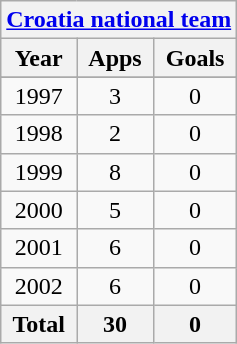<table class="wikitable" style="text-align:center">
<tr>
<th colspan=3><a href='#'>Croatia national team</a></th>
</tr>
<tr>
<th>Year</th>
<th>Apps</th>
<th>Goals</th>
</tr>
<tr>
</tr>
<tr>
<td>1997</td>
<td>3</td>
<td>0</td>
</tr>
<tr>
<td>1998</td>
<td>2</td>
<td>0</td>
</tr>
<tr>
<td>1999</td>
<td>8</td>
<td>0</td>
</tr>
<tr>
<td>2000</td>
<td>5</td>
<td>0</td>
</tr>
<tr>
<td>2001</td>
<td>6</td>
<td>0</td>
</tr>
<tr>
<td>2002</td>
<td>6</td>
<td>0</td>
</tr>
<tr>
<th>Total</th>
<th>30</th>
<th>0</th>
</tr>
</table>
